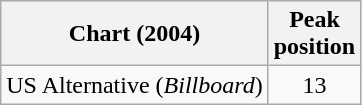<table class="wikitable">
<tr>
<th>Chart (2004)</th>
<th>Peak<br>position</th>
</tr>
<tr>
<td>US Alternative (<em>Billboard</em>)</td>
<td align="center">13</td>
</tr>
</table>
